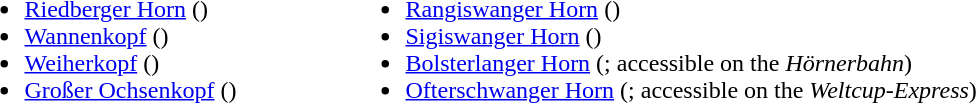<table>
<tr>
<td width="250" valign="top"><br><ul><li><a href='#'>Riedberger Horn</a> ()</li><li><a href='#'>Wannenkopf</a> ()</li><li><a href='#'>Weiherkopf</a> ()</li><li><a href='#'>Großer Ochsenkopf</a> ()</li></ul></td>
<td valign="top"><br><ul><li><a href='#'>Rangiswanger Horn</a> ()</li><li><a href='#'>Sigiswanger Horn</a> ()</li><li><a href='#'>Bolsterlanger Horn</a> (; accessible on the <em>Hörnerbahn</em>)</li><li><a href='#'>Ofterschwanger Horn</a> (; accessible on the <em>Weltcup-Express</em>)</li></ul></td>
</tr>
</table>
